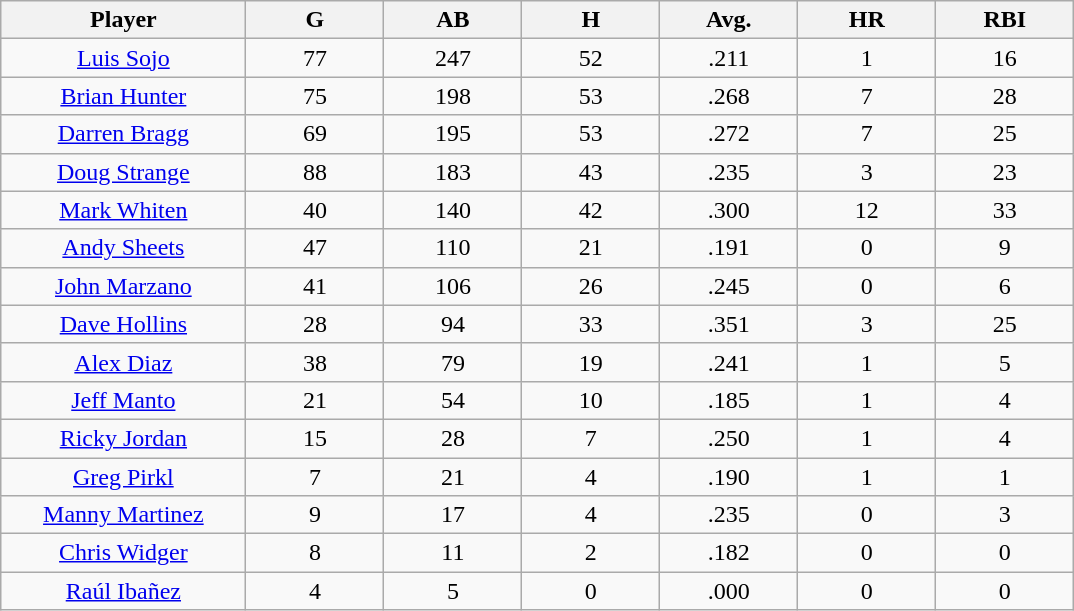<table class="wikitable sortable">
<tr>
<th bgcolor="#DDDDFF" width="16%">Player</th>
<th bgcolor="#DDDDFF" width="9%">G</th>
<th bgcolor="#DDDDFF" width="9%">AB</th>
<th bgcolor="#DDDDFF" width="9%">H</th>
<th bgcolor="#DDDDFF" width="9%">Avg.</th>
<th bgcolor="#DDDDFF" width="9%">HR</th>
<th bgcolor="#DDDDFF" width="9%">RBI</th>
</tr>
<tr align="center">
<td><a href='#'>Luis Sojo</a></td>
<td>77</td>
<td>247</td>
<td>52</td>
<td>.211</td>
<td>1</td>
<td>16</td>
</tr>
<tr align=center>
<td><a href='#'>Brian Hunter</a></td>
<td>75</td>
<td>198</td>
<td>53</td>
<td>.268</td>
<td>7</td>
<td>28</td>
</tr>
<tr align=center>
<td><a href='#'>Darren Bragg</a></td>
<td>69</td>
<td>195</td>
<td>53</td>
<td>.272</td>
<td>7</td>
<td>25</td>
</tr>
<tr align=center>
<td><a href='#'>Doug Strange</a></td>
<td>88</td>
<td>183</td>
<td>43</td>
<td>.235</td>
<td>3</td>
<td>23</td>
</tr>
<tr align=center>
<td><a href='#'>Mark Whiten</a></td>
<td>40</td>
<td>140</td>
<td>42</td>
<td>.300</td>
<td>12</td>
<td>33</td>
</tr>
<tr align=center>
<td><a href='#'>Andy Sheets</a></td>
<td>47</td>
<td>110</td>
<td>21</td>
<td>.191</td>
<td>0</td>
<td>9</td>
</tr>
<tr align=center>
<td><a href='#'>John Marzano</a></td>
<td>41</td>
<td>106</td>
<td>26</td>
<td>.245</td>
<td>0</td>
<td>6</td>
</tr>
<tr align=center>
<td><a href='#'>Dave Hollins</a></td>
<td>28</td>
<td>94</td>
<td>33</td>
<td>.351</td>
<td>3</td>
<td>25</td>
</tr>
<tr align=center>
<td><a href='#'>Alex Diaz</a></td>
<td>38</td>
<td>79</td>
<td>19</td>
<td>.241</td>
<td>1</td>
<td>5</td>
</tr>
<tr align="center">
<td><a href='#'>Jeff Manto</a></td>
<td>21</td>
<td>54</td>
<td>10</td>
<td>.185</td>
<td>1</td>
<td>4</td>
</tr>
<tr align=center>
<td><a href='#'>Ricky Jordan</a></td>
<td>15</td>
<td>28</td>
<td>7</td>
<td>.250</td>
<td>1</td>
<td>4</td>
</tr>
<tr align=center>
<td><a href='#'>Greg Pirkl</a></td>
<td>7</td>
<td>21</td>
<td>4</td>
<td>.190</td>
<td>1</td>
<td>1</td>
</tr>
<tr align=center>
<td><a href='#'>Manny Martinez</a></td>
<td>9</td>
<td>17</td>
<td>4</td>
<td>.235</td>
<td>0</td>
<td>3</td>
</tr>
<tr align=center>
<td><a href='#'>Chris Widger</a></td>
<td>8</td>
<td>11</td>
<td>2</td>
<td>.182</td>
<td>0</td>
<td>0</td>
</tr>
<tr align=center>
<td><a href='#'>Raúl Ibañez</a></td>
<td>4</td>
<td>5</td>
<td>0</td>
<td>.000</td>
<td>0</td>
<td>0</td>
</tr>
</table>
